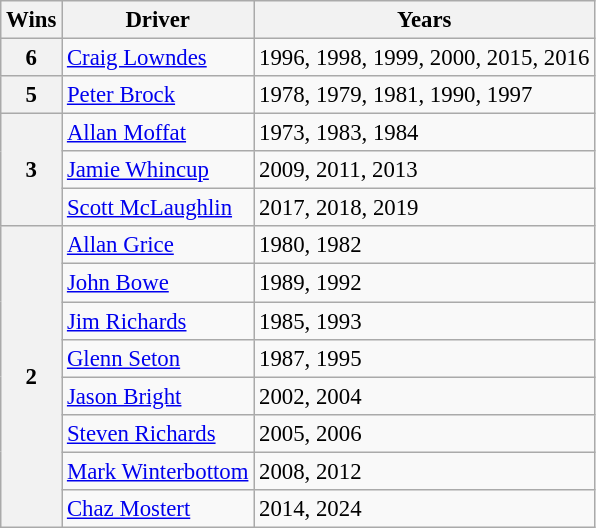<table class="wikitable" style="font-size: 95%;">
<tr>
<th>Wins</th>
<th>Driver</th>
<th>Years</th>
</tr>
<tr>
<th>6</th>
<td> <a href='#'>Craig Lowndes</a></td>
<td>1996, 1998, 1999, 2000, 2015, 2016</td>
</tr>
<tr>
<th>5</th>
<td> <a href='#'>Peter Brock</a></td>
<td>1978, 1979, 1981, 1990, 1997</td>
</tr>
<tr>
<th rowspan="3">3</th>
<td> <a href='#'>Allan Moffat</a></td>
<td>1973, 1983, 1984</td>
</tr>
<tr>
<td> <a href='#'>Jamie Whincup</a></td>
<td>2009, 2011, 2013</td>
</tr>
<tr>
<td> <a href='#'>Scott McLaughlin</a></td>
<td>2017, 2018, 2019</td>
</tr>
<tr>
<th rowspan="8">2</th>
<td> <a href='#'>Allan Grice</a></td>
<td>1980, 1982</td>
</tr>
<tr>
<td> <a href='#'>John Bowe</a></td>
<td>1989, 1992</td>
</tr>
<tr>
<td> <a href='#'>Jim Richards</a></td>
<td>1985, 1993</td>
</tr>
<tr>
<td> <a href='#'>Glenn Seton</a></td>
<td>1987, 1995</td>
</tr>
<tr>
<td> <a href='#'>Jason Bright</a></td>
<td>2002, 2004</td>
</tr>
<tr>
<td> <a href='#'>Steven Richards</a></td>
<td>2005, 2006</td>
</tr>
<tr>
<td> <a href='#'>Mark Winterbottom</a></td>
<td>2008, 2012</td>
</tr>
<tr>
<td> <a href='#'>Chaz Mostert</a></td>
<td>2014, 2024</td>
</tr>
</table>
